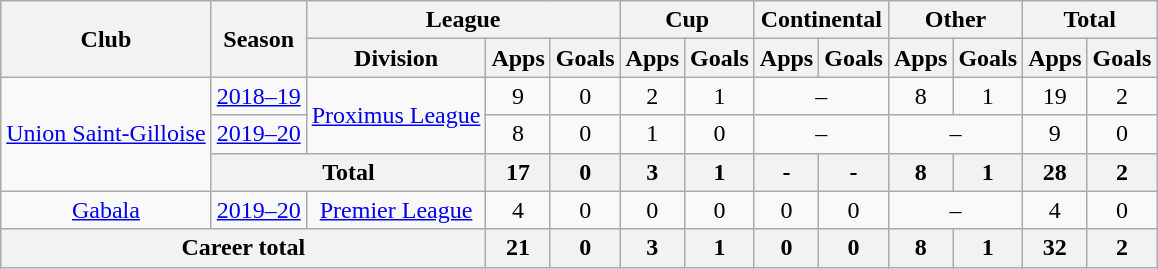<table class="wikitable" style="text-align:center">
<tr>
<th rowspan="2">Club</th>
<th rowspan="2">Season</th>
<th colspan="3">League</th>
<th colspan="2">Cup</th>
<th colspan="2">Continental</th>
<th colspan="2">Other</th>
<th colspan="2">Total</th>
</tr>
<tr>
<th>Division</th>
<th>Apps</th>
<th>Goals</th>
<th>Apps</th>
<th>Goals</th>
<th>Apps</th>
<th>Goals</th>
<th>Apps</th>
<th>Goals</th>
<th>Apps</th>
<th>Goals</th>
</tr>
<tr>
<td rowspan="3"><a href='#'>Union Saint-Gilloise</a></td>
<td><a href='#'>2018–19</a></td>
<td rowspan="2"><a href='#'>Proximus League</a></td>
<td>9</td>
<td>0</td>
<td>2</td>
<td>1</td>
<td colspan="2">–</td>
<td>8</td>
<td>1</td>
<td>19</td>
<td>2</td>
</tr>
<tr>
<td><a href='#'>2019–20</a></td>
<td>8</td>
<td>0</td>
<td>1</td>
<td>0</td>
<td colspan="2">–</td>
<td colspan="2">–</td>
<td>9</td>
<td>0</td>
</tr>
<tr>
<th colspan="2">Total</th>
<th>17</th>
<th>0</th>
<th>3</th>
<th>1</th>
<th>-</th>
<th>-</th>
<th>8</th>
<th>1</th>
<th>28</th>
<th>2</th>
</tr>
<tr>
<td valign="center"><a href='#'>Gabala</a></td>
<td><a href='#'>2019–20</a></td>
<td><a href='#'>Premier League</a></td>
<td>4</td>
<td>0</td>
<td>0</td>
<td>0</td>
<td>0</td>
<td>0</td>
<td colspan="2">–</td>
<td>4</td>
<td>0</td>
</tr>
<tr>
<th colspan="3">Career total</th>
<th>21</th>
<th>0</th>
<th>3</th>
<th>1</th>
<th>0</th>
<th>0</th>
<th>8</th>
<th>1</th>
<th>32</th>
<th>2</th>
</tr>
</table>
